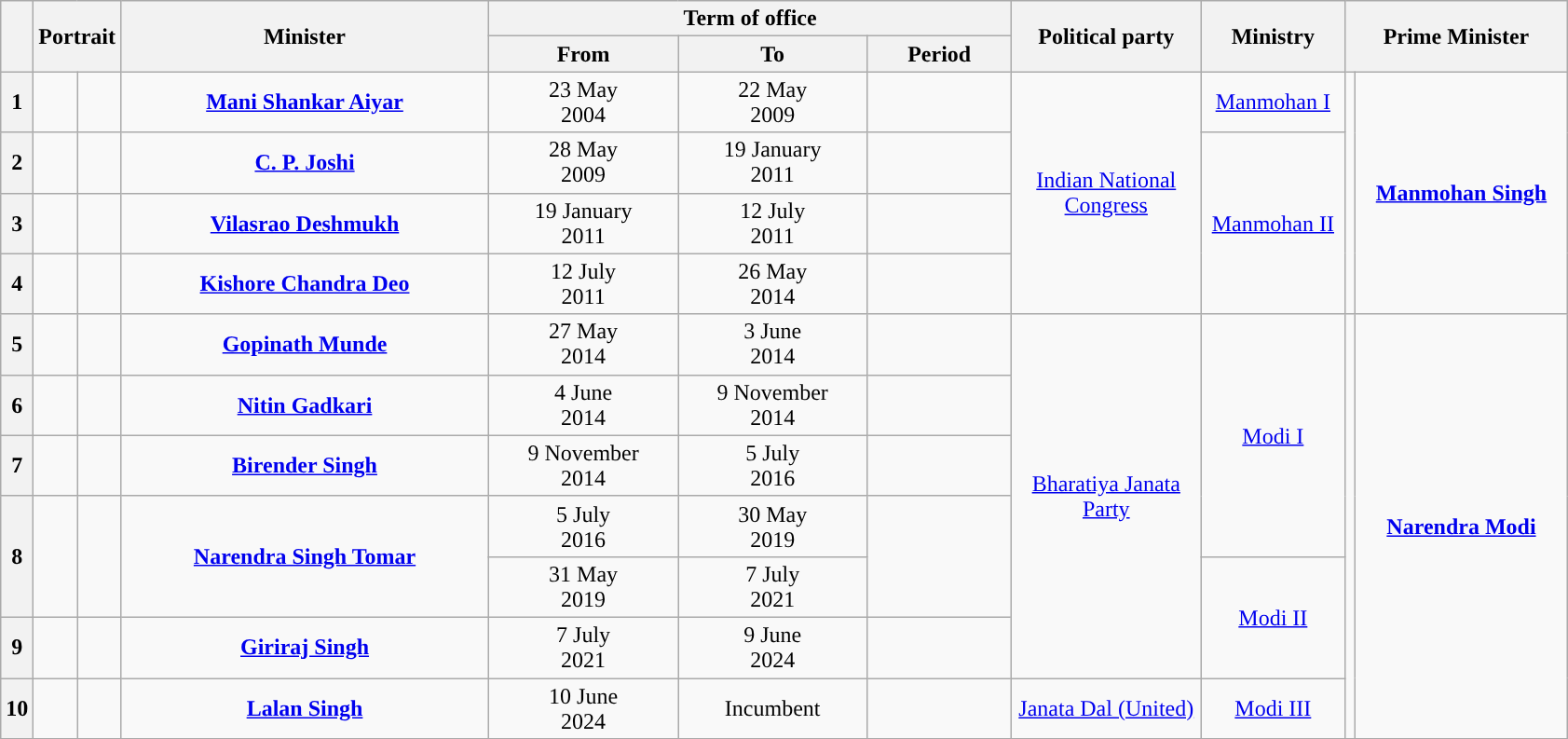<table class="wikitable" style="text-align:center">
<tr>
<th rowspan="2"></th>
<th rowspan="2" colspan="2">Portrait</th>
<th rowspan="2" style="width:16em">Minister<br></th>
<th colspan="3">Term of office</th>
<th rowspan="2" style="width:8em">Political party</th>
<th rowspan="2" style="width:6em">Ministry</th>
<th rowspan="2" colspan="2">Prime Minister</th>
</tr>
<tr>
<th style="width:8em">From</th>
<th style="width:8em">To</th>
<th style="width:6em">Period</th>
</tr>
<tr>
<th>1</th>
<td></td>
<td></td>
<td><strong><a href='#'>Mani Shankar Aiyar</a></strong><br></td>
<td>23 May<br>2004</td>
<td>22 May<br>2009</td>
<td><strong></strong></td>
<td rowspan="4"><a href='#'>Indian National Congress</a></td>
<td><a href='#'>Manmohan I</a></td>
<td rowspan="4"></td>
<td rowspan="4" style="width:9em"><strong><a href='#'>Manmohan Singh</a></strong></td>
</tr>
<tr>
<th>2</th>
<td></td>
<td></td>
<td><strong><a href='#'>C. P. Joshi</a></strong><br></td>
<td>28 May<br>2009</td>
<td>19 January<br>2011</td>
<td><strong></strong></td>
<td rowspan="3"><a href='#'>Manmohan II</a></td>
</tr>
<tr>
<th>3</th>
<td></td>
<td></td>
<td><strong><a href='#'>Vilasrao Deshmukh</a></strong><br></td>
<td>19 January<br>2011</td>
<td>12 July<br>2011</td>
<td><strong></strong></td>
</tr>
<tr>
<th>4</th>
<td></td>
<td></td>
<td><strong><a href='#'>Kishore Chandra Deo</a></strong><br></td>
<td>12 July<br>2011</td>
<td>26 May<br>2014</td>
<td><strong></strong></td>
</tr>
<tr>
<th>5</th>
<td></td>
<td></td>
<td><strong><a href='#'>Gopinath Munde</a></strong><br></td>
<td>27 May<br>2014</td>
<td>3 June<br>2014<br></td>
<td><strong></strong></td>
<td rowspan="6"><a href='#'>Bharatiya Janata Party</a></td>
<td rowspan="4"><a href='#'>Modi I</a></td>
<td rowspan="7"></td>
<td rowspan="7"><strong><a href='#'>Narendra Modi</a></strong></td>
</tr>
<tr>
<th>6</th>
<td></td>
<td></td>
<td><strong><a href='#'>Nitin Gadkari</a></strong><br></td>
<td>4 June<br>2014</td>
<td>9 November<br>2014</td>
<td><strong></strong></td>
</tr>
<tr>
<th>7</th>
<td></td>
<td></td>
<td><a href='#'><strong>Birender Singh</strong></a><br></td>
<td>9 November<br>2014</td>
<td>5 July<br>2016</td>
<td><strong></strong></td>
</tr>
<tr>
<th rowspan="2">8</th>
<td rowspan="2"></td>
<td rowspan="2"></td>
<td rowspan="2"><strong><a href='#'>Narendra Singh Tomar</a></strong><br></td>
<td>5 July<br>2016</td>
<td>30 May<br>2019</td>
<td rowspan="2"><strong></strong></td>
</tr>
<tr>
<td>31 May<br>2019</td>
<td>7 July<br>2021</td>
<td rowspan="2"><a href='#'>Modi II</a></td>
</tr>
<tr>
<th>9</th>
<td></td>
<td></td>
<td><strong><a href='#'>Giriraj Singh</a></strong><br></td>
<td>7 July<br>2021</td>
<td>9 June<br>2024</td>
<td><strong></strong></td>
</tr>
<tr>
<th>10</th>
<td></td>
<td></td>
<td><strong><a href='#'>Lalan Singh</a></strong><br></td>
<td>10 June<br>2024</td>
<td>Incumbent</td>
<td><strong></strong></td>
<td><a href='#'>Janata Dal (United)</a></td>
<td><a href='#'>Modi III</a></td>
</tr>
<tr>
</tr>
</table>
